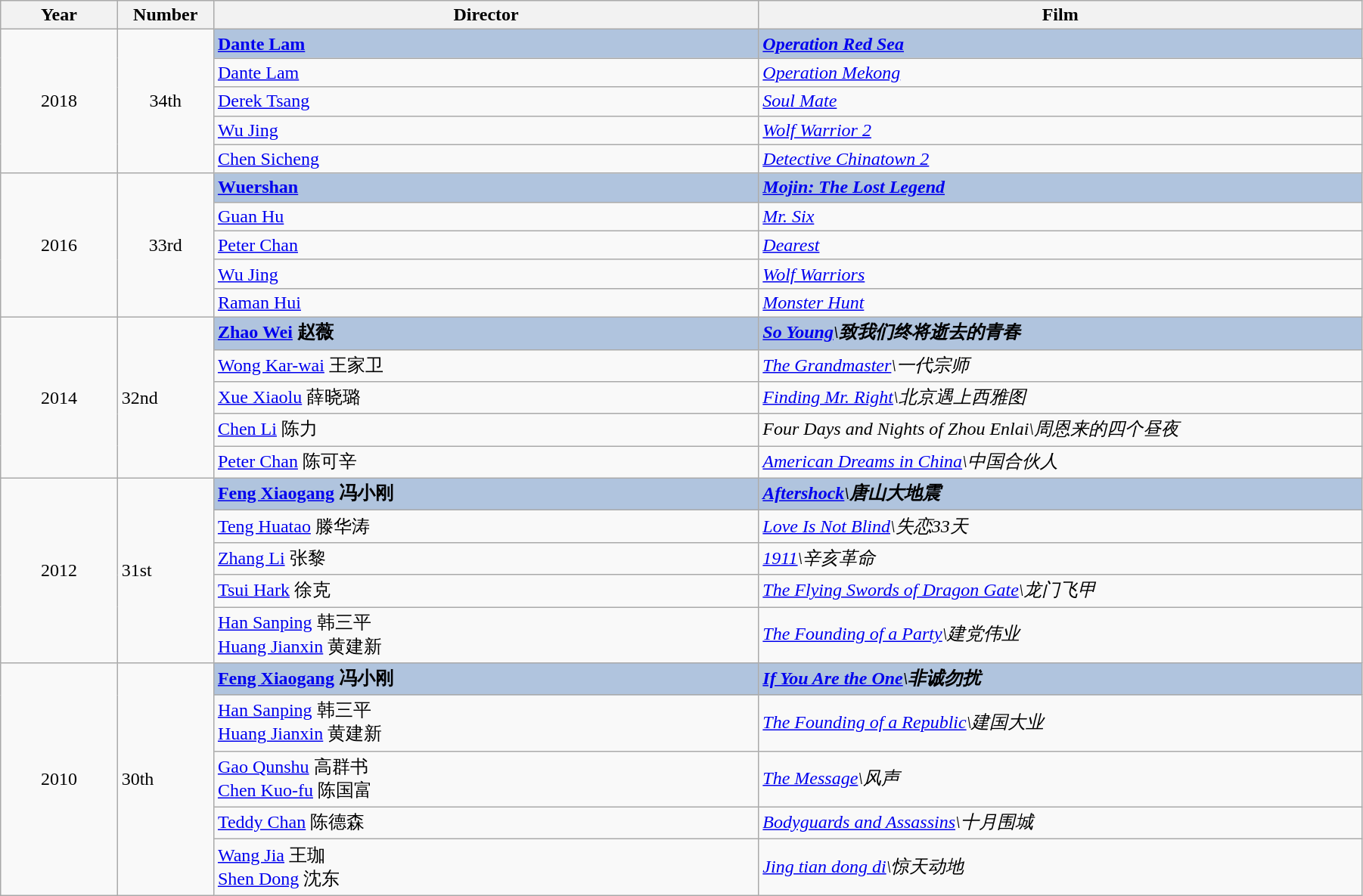<table class="wikitable" width="95%" align="center">
<tr>
<th width="6%">Year</th>
<th width="4%">Number</th>
<th width="28%">Director</th>
<th width="31%">Film</th>
</tr>
<tr>
<td rowspan=5 style="text-align:center;">2018</td>
<td rowspan=5 style="text-align:center;">34th</td>
<td style="background:#B0C4DE;"><strong><a href='#'>Dante Lam</a></strong></td>
<td style="background:#B0C4DE;"><strong><em><a href='#'>Operation Red Sea</a></em></strong></td>
</tr>
<tr>
<td><a href='#'>Dante Lam</a></td>
<td><em><a href='#'>Operation Mekong</a></em></td>
</tr>
<tr>
<td><a href='#'>Derek Tsang</a></td>
<td><em><a href='#'>Soul Mate</a></em></td>
</tr>
<tr>
<td><a href='#'>Wu Jing</a></td>
<td><em><a href='#'>Wolf Warrior 2</a></em></td>
</tr>
<tr>
<td><a href='#'>Chen Sicheng</a></td>
<td><em><a href='#'>Detective Chinatown 2</a></em></td>
</tr>
<tr>
<td rowspan="5" style="text-align:center;">2016</td>
<td rowspan="5" style="text-align:center;">33rd</td>
<td style="background:#B0C4DE;"><strong><a href='#'>Wuershan</a></strong></td>
<td style="background:#B0C4DE;"><strong><em><a href='#'>Mojin: The Lost Legend</a></em></strong></td>
</tr>
<tr>
<td><a href='#'>Guan Hu</a></td>
<td><em><a href='#'>Mr. Six</a></em></td>
</tr>
<tr>
<td><a href='#'>Peter Chan</a></td>
<td><em><a href='#'>Dearest</a></em></td>
</tr>
<tr>
<td><a href='#'>Wu Jing</a></td>
<td><em><a href='#'>Wolf Warriors</a></em></td>
</tr>
<tr>
<td><a href='#'>Raman Hui</a></td>
<td><em><a href='#'>Monster Hunt</a></em></td>
</tr>
<tr>
<td rowspan="5" style="text-align:center;">2014</td>
<td rowspan="5">32nd</td>
<td style="background:#B0C4DE;"><strong><a href='#'>Zhao Wei</a> 赵薇</strong></td>
<td style="background:#B0C4DE;"><strong><em><a href='#'>So Young</a>\致我们终将逝去的青春</em></strong></td>
</tr>
<tr>
<td><a href='#'>Wong Kar-wai</a> 王家卫</td>
<td><em><a href='#'>The Grandmaster</a>\一代宗师</em></td>
</tr>
<tr>
<td><a href='#'>Xue Xiaolu</a> 薛晓璐</td>
<td><em><a href='#'>Finding Mr. Right</a>\北京遇上西雅图</em></td>
</tr>
<tr>
<td><a href='#'>Chen Li</a> 陈力</td>
<td><em>Four Days and Nights of Zhou Enlai\周恩来的四个昼夜</em></td>
</tr>
<tr>
<td><a href='#'>Peter Chan</a> 陈可辛</td>
<td><em><a href='#'>American Dreams in China</a>\中国合伙人</em></td>
</tr>
<tr>
<td rowspan="5" style="text-align:center;">2012</td>
<td rowspan="5">31st</td>
<td style="background:#B0C4DE;"><strong><a href='#'>Feng Xiaogang</a> 冯小刚</strong></td>
<td style="background:#B0C4DE;"><strong><em><a href='#'>Aftershock</a>\唐山大地震</em></strong></td>
</tr>
<tr>
<td><a href='#'>Teng Huatao</a> 滕华涛</td>
<td><em><a href='#'>Love Is Not Blind</a>\失恋33天</em></td>
</tr>
<tr>
<td><a href='#'>Zhang Li</a> 张黎</td>
<td><em><a href='#'>1911</a>\辛亥革命</em></td>
</tr>
<tr>
<td><a href='#'>Tsui Hark</a> 徐克</td>
<td><em><a href='#'>The Flying Swords of Dragon Gate</a>\龙门飞甲</em></td>
</tr>
<tr>
<td><a href='#'>Han Sanping</a> 韩三平<br><a href='#'>Huang Jianxin</a> 黄建新</td>
<td><em><a href='#'>The Founding of a Party</a>\建党伟业</em></td>
</tr>
<tr>
<td rowspan="5" style="text-align:center;">2010</td>
<td rowspan="5">30th</td>
<td style="background:#B0C4DE;"><strong><a href='#'>Feng Xiaogang</a> 冯小刚</strong></td>
<td style="background:#B0C4DE;"><strong><em><a href='#'>If You Are the One</a>\非诚勿扰</em></strong></td>
</tr>
<tr>
<td><a href='#'>Han Sanping</a> 韩三平<br><a href='#'>Huang Jianxin</a> 黄建新</td>
<td><em><a href='#'>The Founding of a Republic</a>\建国大业</em></td>
</tr>
<tr>
<td><a href='#'>Gao Qunshu</a> 高群书<br><a href='#'>Chen Kuo-fu</a> 陈国富</td>
<td><em><a href='#'>The Message</a>\风声</em></td>
</tr>
<tr>
<td><a href='#'>Teddy Chan</a> 陈德森</td>
<td><em><a href='#'>Bodyguards and Assassins</a>\十月围城</em></td>
</tr>
<tr>
<td><a href='#'>Wang Jia</a> 王珈<br><a href='#'>Shen Dong</a> 沈东</td>
<td><em><a href='#'>Jing tian dong di</a>\惊天动地</em></td>
</tr>
</table>
